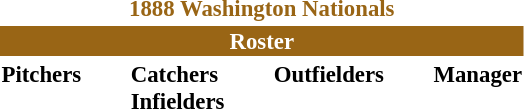<table class="toccolours" style="font-size: 95%;">
<tr>
<th colspan="10" style="background-color: #white; color: #996515; text-align: center;">1888 Washington Nationals</th>
</tr>
<tr>
<td colspan="10" style="background-color: #996515; color: white; text-align: center;"><strong>Roster</strong></td>
</tr>
<tr>
<td valign="top"><strong>Pitchers</strong><br>






</td>
<td width="25px"></td>
<td valign="top"><strong>Catchers</strong><br>




<strong>Infielders</strong>







</td>
<td width="25px"></td>
<td valign="top"><strong>Outfielders</strong><br>


</td>
<td width="25px"></td>
<td valign="top"><strong>Manager</strong><br>
</td>
</tr>
</table>
